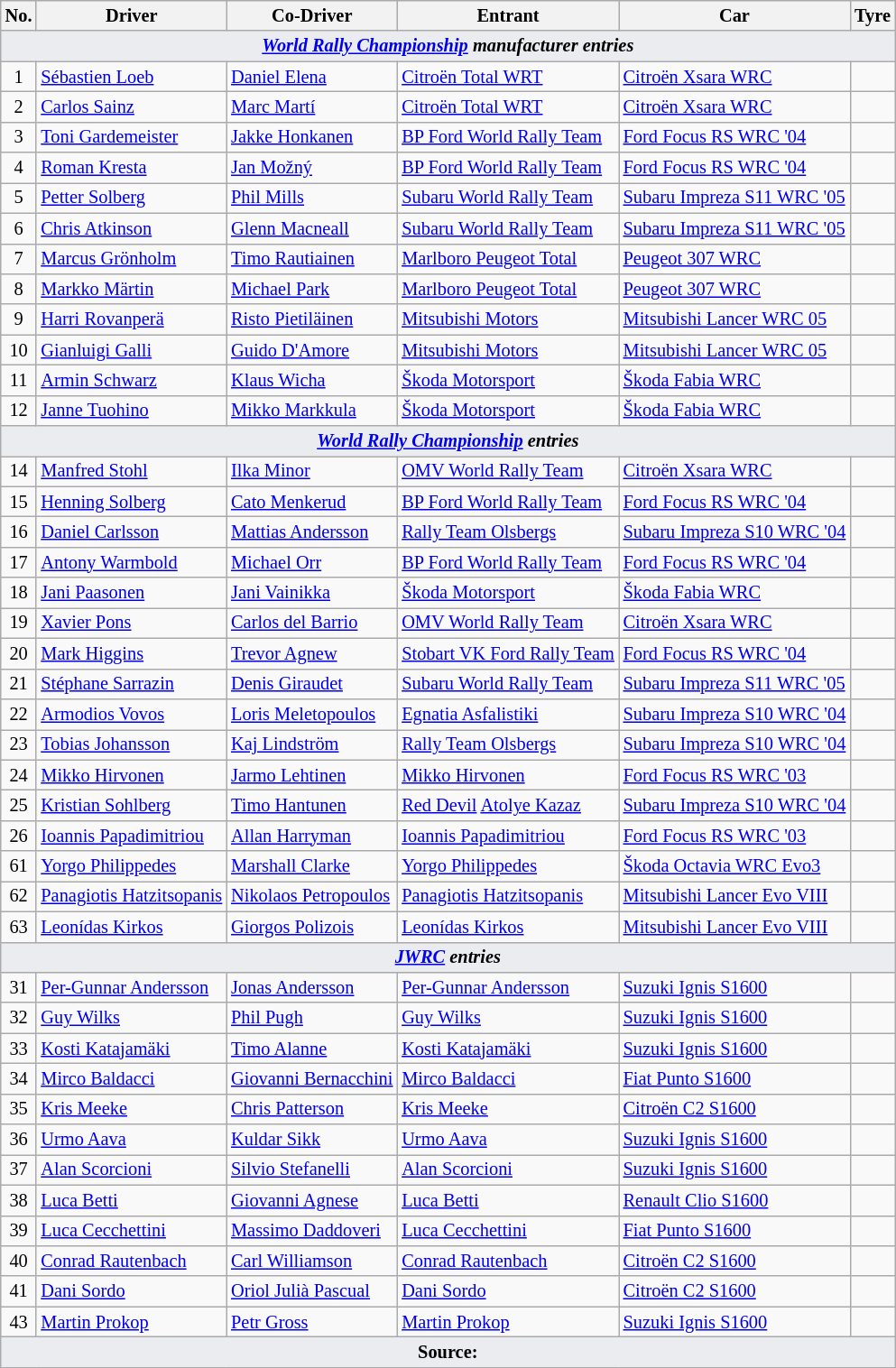<table class="wikitable" style="font-size: 85%;">
<tr>
<th>No.</th>
<th>Driver</th>
<th>Co-Driver</th>
<th>Entrant</th>
<th>Car</th>
<th>Tyre</th>
</tr>
<tr>
<td style="background-color:#EAECF0; text-align:center" colspan="6"><strong><em><a href='#'>World Rally Championship</a> manufacturer entries</em></strong></td>
</tr>
<tr>
<td align="center">1</td>
<td> <a href='#'>Sébastien Loeb</a></td>
<td> <a href='#'>Daniel Elena</a></td>
<td> <a href='#'>Citroën Total WRT</a></td>
<td><a href='#'>Citroën Xsara WRC</a></td>
<td align="center"></td>
</tr>
<tr>
<td align="center">2</td>
<td> <a href='#'>Carlos Sainz</a></td>
<td> <a href='#'>Marc Martí</a></td>
<td> <a href='#'>Citroën Total WRT</a></td>
<td><a href='#'>Citroën Xsara WRC</a></td>
<td align="center"></td>
</tr>
<tr>
<td align="center">3</td>
<td> <a href='#'>Toni Gardemeister</a></td>
<td> <a href='#'>Jakke Honkanen</a></td>
<td> <a href='#'>BP Ford World Rally Team</a></td>
<td><a href='#'>Ford Focus RS WRC '04</a></td>
<td align="center"></td>
</tr>
<tr>
<td align="center">4</td>
<td> <a href='#'>Roman Kresta</a></td>
<td> <a href='#'>Jan Možný</a></td>
<td> <a href='#'>BP Ford World Rally Team</a></td>
<td><a href='#'>Ford Focus RS WRC '04</a></td>
<td align="center"></td>
</tr>
<tr>
<td align="center">5</td>
<td> <a href='#'>Petter Solberg</a></td>
<td> <a href='#'>Phil Mills</a></td>
<td> <a href='#'>Subaru World Rally Team</a></td>
<td><a href='#'>Subaru Impreza S11 WRC '05</a></td>
<td align="center"></td>
</tr>
<tr>
<td align="center">6</td>
<td> <a href='#'>Chris Atkinson</a></td>
<td> <a href='#'>Glenn Macneall</a></td>
<td> <a href='#'>Subaru World Rally Team</a></td>
<td><a href='#'>Subaru Impreza S11 WRC '05</a></td>
<td align="center"></td>
</tr>
<tr>
<td align="center">7</td>
<td> <a href='#'>Marcus Grönholm</a></td>
<td> <a href='#'>Timo Rautiainen</a></td>
<td> <a href='#'>Marlboro Peugeot Total</a></td>
<td><a href='#'>Peugeot 307 WRC</a></td>
<td align="center"></td>
</tr>
<tr>
<td align="center">8</td>
<td> <a href='#'>Markko Märtin</a></td>
<td> <a href='#'>Michael Park</a></td>
<td> <a href='#'>Marlboro Peugeot Total</a></td>
<td><a href='#'>Peugeot 307 WRC</a></td>
<td align="center"></td>
</tr>
<tr>
<td align="center">9</td>
<td> <a href='#'>Harri Rovanperä</a></td>
<td> <a href='#'>Risto Pietiläinen</a></td>
<td> <a href='#'>Mitsubishi Motors</a></td>
<td><a href='#'>Mitsubishi Lancer WRC 05</a></td>
<td align="center"></td>
</tr>
<tr>
<td align="center">10</td>
<td> <a href='#'>Gianluigi Galli</a></td>
<td> <a href='#'>Guido D'Amore</a></td>
<td> <a href='#'>Mitsubishi Motors</a></td>
<td><a href='#'>Mitsubishi Lancer WRC 05</a></td>
<td align="center"></td>
</tr>
<tr>
<td align="center">11</td>
<td> <a href='#'>Armin Schwarz</a></td>
<td> <a href='#'>Klaus Wicha</a></td>
<td> <a href='#'>Škoda Motorsport</a></td>
<td><a href='#'>Škoda Fabia WRC</a></td>
<td align="center"></td>
</tr>
<tr>
<td align="center">12</td>
<td> <a href='#'>Janne Tuohino</a></td>
<td> <a href='#'>Mikko Markkula</a></td>
<td> <a href='#'>Škoda Motorsport</a></td>
<td><a href='#'>Škoda Fabia WRC</a></td>
<td align="center"></td>
</tr>
<tr>
<td style="background-color:#EAECF0; text-align:center" colspan="6"><strong><em><a href='#'>World Rally Championship</a> entries</em></strong></td>
</tr>
<tr>
<td align="center">14</td>
<td> <a href='#'>Manfred Stohl</a></td>
<td> <a href='#'>Ilka Minor</a></td>
<td> <a href='#'>OMV World Rally Team</a></td>
<td><a href='#'>Citroën Xsara WRC</a></td>
<td align="center"></td>
</tr>
<tr>
<td align="center">15</td>
<td> <a href='#'>Henning Solberg</a></td>
<td> <a href='#'>Cato Menkerud</a></td>
<td> <a href='#'>BP Ford World Rally Team</a></td>
<td><a href='#'>Ford Focus RS WRC '04</a></td>
<td align="center"></td>
</tr>
<tr>
<td align="center">16</td>
<td> <a href='#'>Daniel Carlsson</a></td>
<td> <a href='#'>Mattias Andersson</a></td>
<td> <a href='#'>Rally Team Olsbergs</a></td>
<td><a href='#'>Subaru Impreza S10 WRC '04</a></td>
<td align="center"></td>
</tr>
<tr>
<td align="center">17</td>
<td> <a href='#'>Antony Warmbold</a></td>
<td> <a href='#'>Michael Orr</a></td>
<td> <a href='#'>BP Ford World Rally Team</a></td>
<td><a href='#'>Ford Focus RS WRC '04</a></td>
<td align="center"></td>
</tr>
<tr>
<td align="center">18</td>
<td> <a href='#'>Jani Paasonen</a></td>
<td> <a href='#'>Jani Vainikka</a></td>
<td> <a href='#'>Škoda Motorsport</a></td>
<td><a href='#'>Škoda Fabia WRC</a></td>
<td align="center"></td>
</tr>
<tr>
<td align="center">19</td>
<td> <a href='#'>Xavier Pons</a></td>
<td> <a href='#'>Carlos del Barrio</a></td>
<td> <a href='#'>OMV World Rally Team</a></td>
<td><a href='#'>Citroën Xsara WRC</a></td>
<td align="center"></td>
</tr>
<tr>
<td align="center">20</td>
<td> <a href='#'>Mark Higgins</a></td>
<td> <a href='#'>Trevor Agnew</a></td>
<td> <a href='#'>Stobart VK Ford Rally Team</a></td>
<td><a href='#'>Ford Focus RS WRC '04</a></td>
<td align="center"></td>
</tr>
<tr>
<td align="center">21</td>
<td> <a href='#'>Stéphane Sarrazin</a></td>
<td> <a href='#'>Denis Giraudet</a></td>
<td> <a href='#'>Subaru World Rally Team</a></td>
<td><a href='#'>Subaru Impreza S11 WRC '05</a></td>
<td align="center"></td>
</tr>
<tr>
<td align="center">22</td>
<td> <a href='#'>Armodios Vovos</a></td>
<td> <a href='#'>Loris Meletopoulos</a></td>
<td> <a href='#'>Egnatia Asfalistiki</a></td>
<td><a href='#'>Subaru Impreza S10 WRC '04</a></td>
<td></td>
</tr>
<tr>
<td align="center">23</td>
<td> <a href='#'>Tobias Johansson</a></td>
<td> <a href='#'>Kaj Lindström</a></td>
<td> <a href='#'>Rally Team Olsbergs</a></td>
<td><a href='#'>Subaru Impreza S10 WRC '04</a></td>
<td align="center"></td>
</tr>
<tr>
<td align="center">24</td>
<td> <a href='#'>Mikko Hirvonen</a></td>
<td> <a href='#'>Jarmo Lehtinen</a></td>
<td> <a href='#'>Mikko Hirvonen</a></td>
<td><a href='#'>Ford Focus RS WRC '03</a></td>
<td align="center"></td>
</tr>
<tr>
<td align="center">25</td>
<td> <a href='#'>Kristian Sohlberg</a></td>
<td> <a href='#'>Timo Hantunen</a></td>
<td> <a href='#'>Red Devil</a> <a href='#'>Atolye Kazaz</a></td>
<td><a href='#'>Subaru Impreza S10 WRC '04</a></td>
<td align="center"></td>
</tr>
<tr>
<td align="center">26</td>
<td> <a href='#'>Ioannis Papadimitriou</a></td>
<td> <a href='#'>Allan Harryman</a></td>
<td> <a href='#'>Ioannis Papadimitriou</a></td>
<td><a href='#'>Ford Focus RS WRC '03</a></td>
<td></td>
</tr>
<tr>
<td align="center">61</td>
<td> <a href='#'>Yorgo Philippedes</a></td>
<td> <a href='#'>Marshall Clarke</a></td>
<td> <a href='#'>Yorgo Philippedes</a></td>
<td><a href='#'>Škoda Octavia WRC Evo3</a></td>
<td></td>
</tr>
<tr>
<td align="center">62</td>
<td> <a href='#'>Panagiotis Hatzitsopanis</a></td>
<td> <a href='#'>Nikolaos Petropoulos</a></td>
<td> <a href='#'>Panagiotis Hatzitsopanis</a></td>
<td><a href='#'>Mitsubishi Lancer Evo VIII</a></td>
<td></td>
</tr>
<tr>
<td align="center">63</td>
<td> <a href='#'>Leonídas Kirkos</a></td>
<td> <a href='#'>Giorgos Polizois</a></td>
<td> <a href='#'>Leonídas Kirkos</a></td>
<td><a href='#'>Mitsubishi Lancer Evo VIII</a></td>
<td></td>
</tr>
<tr>
<td style="background-color:#EAECF0; text-align:center" colspan="6"><strong><em><a href='#'>JWRC</a> entries</em></strong></td>
</tr>
<tr>
<td align="center">31</td>
<td> <a href='#'>Per-Gunnar Andersson</a></td>
<td> <a href='#'>Jonas Andersson</a></td>
<td> <a href='#'>Per-Gunnar Andersson</a></td>
<td><a href='#'>Suzuki Ignis S1600</a></td>
<td align="center"></td>
</tr>
<tr>
<td align="center">32</td>
<td> <a href='#'>Guy Wilks</a></td>
<td> <a href='#'>Phil Pugh</a></td>
<td> <a href='#'>Guy Wilks</a></td>
<td><a href='#'>Suzuki Ignis S1600</a></td>
<td align="center"></td>
</tr>
<tr>
<td align="center">33</td>
<td> <a href='#'>Kosti Katajamäki</a></td>
<td> <a href='#'>Timo Alanne</a></td>
<td> <a href='#'>Kosti Katajamäki</a></td>
<td><a href='#'>Suzuki Ignis S1600</a></td>
<td align="center"></td>
</tr>
<tr>
<td align="center">34</td>
<td> <a href='#'>Mirco Baldacci</a></td>
<td> <a href='#'>Giovanni Bernacchini</a></td>
<td> <a href='#'>Mirco Baldacci</a></td>
<td><a href='#'>Fiat Punto S1600</a></td>
<td align="center"></td>
</tr>
<tr>
<td align="center">35</td>
<td> <a href='#'>Kris Meeke</a></td>
<td> <a href='#'>Chris Patterson</a></td>
<td> <a href='#'>Kris Meeke</a></td>
<td><a href='#'>Citroën C2 S1600</a></td>
<td align="center"></td>
</tr>
<tr>
<td align="center">36</td>
<td> <a href='#'>Urmo Aava</a></td>
<td> <a href='#'>Kuldar Sikk</a></td>
<td> <a href='#'>Urmo Aava</a></td>
<td><a href='#'>Suzuki Ignis S1600</a></td>
<td align="center"></td>
</tr>
<tr>
<td align="center">37</td>
<td> <a href='#'>Alan Scorcioni</a></td>
<td> <a href='#'>Silvio Stefanelli</a></td>
<td> <a href='#'>Alan Scorcioni</a></td>
<td><a href='#'>Suzuki Ignis S1600</a></td>
<td align="center"></td>
</tr>
<tr>
<td align="center">38</td>
<td> <a href='#'>Luca Betti</a></td>
<td> <a href='#'>Giovanni Agnese</a></td>
<td> <a href='#'>Luca Betti</a></td>
<td><a href='#'>Renault Clio S1600</a></td>
<td align="center"></td>
</tr>
<tr>
<td align="center">39</td>
<td> <a href='#'>Luca Cecchettini</a></td>
<td> <a href='#'>Massimo Daddoveri</a></td>
<td> <a href='#'>Luca Cecchettini</a></td>
<td><a href='#'>Fiat Punto S1600</a></td>
<td align="center"></td>
</tr>
<tr>
<td align="center">40</td>
<td> <a href='#'>Conrad Rautenbach</a></td>
<td> <a href='#'>Carl Williamson</a></td>
<td> <a href='#'>Conrad Rautenbach</a></td>
<td><a href='#'>Citroën C2 S1600</a></td>
<td align="center"></td>
</tr>
<tr>
<td align="center">41</td>
<td> <a href='#'>Dani Sordo</a></td>
<td> <a href='#'>Oriol Julià Pascual</a></td>
<td> <a href='#'>Dani Sordo</a></td>
<td><a href='#'>Citroën C2 S1600</a></td>
<td align="center"></td>
</tr>
<tr>
<td align="center">43</td>
<td> <a href='#'>Martin Prokop</a></td>
<td> <a href='#'>Petr Gross</a></td>
<td> <a href='#'>Martin Prokop</a></td>
<td><a href='#'>Suzuki Ignis S1600</a></td>
<td align="center"></td>
</tr>
<tr>
<td style="background-color:#EAECF0; text-align:center" colspan="6"><strong>Source:</strong></td>
</tr>
<tr>
</tr>
</table>
